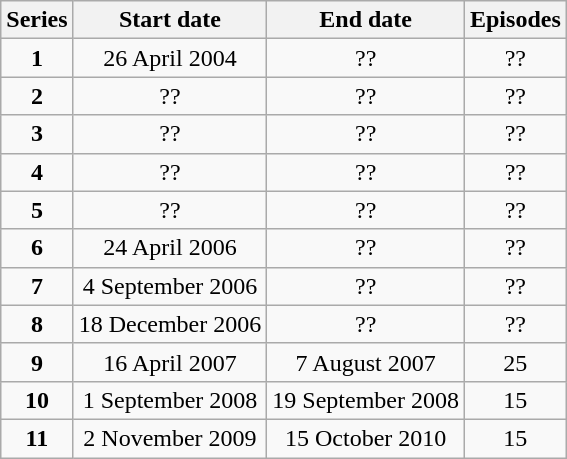<table class="wikitable" style="text-align:center;">
<tr>
<th>Series</th>
<th>Start date</th>
<th>End date</th>
<th>Episodes</th>
</tr>
<tr>
<td><strong>1</strong></td>
<td>26 April 2004</td>
<td>??</td>
<td>??</td>
</tr>
<tr>
<td><strong>2</strong></td>
<td>??</td>
<td>??</td>
<td>??</td>
</tr>
<tr>
<td><strong>3</strong></td>
<td>??</td>
<td>??</td>
<td>??</td>
</tr>
<tr>
<td><strong>4</strong></td>
<td>??</td>
<td>??</td>
<td>??</td>
</tr>
<tr>
<td><strong>5</strong></td>
<td>??</td>
<td>??</td>
<td>??</td>
</tr>
<tr>
<td><strong>6</strong></td>
<td>24 April 2006</td>
<td>??</td>
<td>??</td>
</tr>
<tr>
<td><strong>7</strong></td>
<td>4 September 2006</td>
<td>??</td>
<td>??</td>
</tr>
<tr>
<td><strong>8</strong></td>
<td>18 December 2006</td>
<td>??</td>
<td>??</td>
</tr>
<tr>
<td><strong>9</strong></td>
<td>16 April 2007</td>
<td>7 August 2007</td>
<td>25</td>
</tr>
<tr>
<td><strong>10</strong></td>
<td>1 September 2008</td>
<td>19 September 2008</td>
<td>15</td>
</tr>
<tr>
<td><strong>11</strong></td>
<td>2 November 2009</td>
<td>15 October 2010</td>
<td>15</td>
</tr>
</table>
